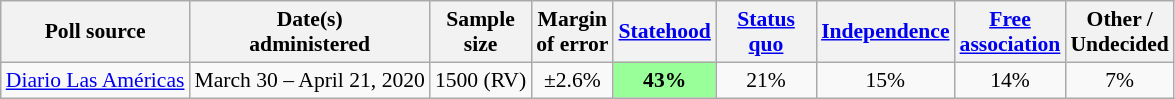<table class="wikitable" style="font-size:90%;text-align:center;">
<tr>
<th>Poll source</th>
<th>Date(s)<br>administered</th>
<th>Sample<br>size</th>
<th>Margin<br>of error</th>
<th style="width:60px;"><a href='#'>Statehood</a></th>
<th style="width:60px;"><a href='#'>Status quo</a></th>
<th style="width:60px;"><a href='#'>Independence</a></th>
<th style="width:60px;"><a href='#'>Free association</a></th>
<th>Other /<br>Undecided</th>
</tr>
<tr>
<td><a href='#'>Diario Las Américas</a></td>
<td>March 30 – April 21, 2020</td>
<td>1500 (RV)</td>
<td>±2.6%</td>
<td style="background: rgb(153, 255, 153);"><strong>43%</strong></td>
<td>21%</td>
<td>15%</td>
<td>14%</td>
<td>7%</td>
</tr>
</table>
